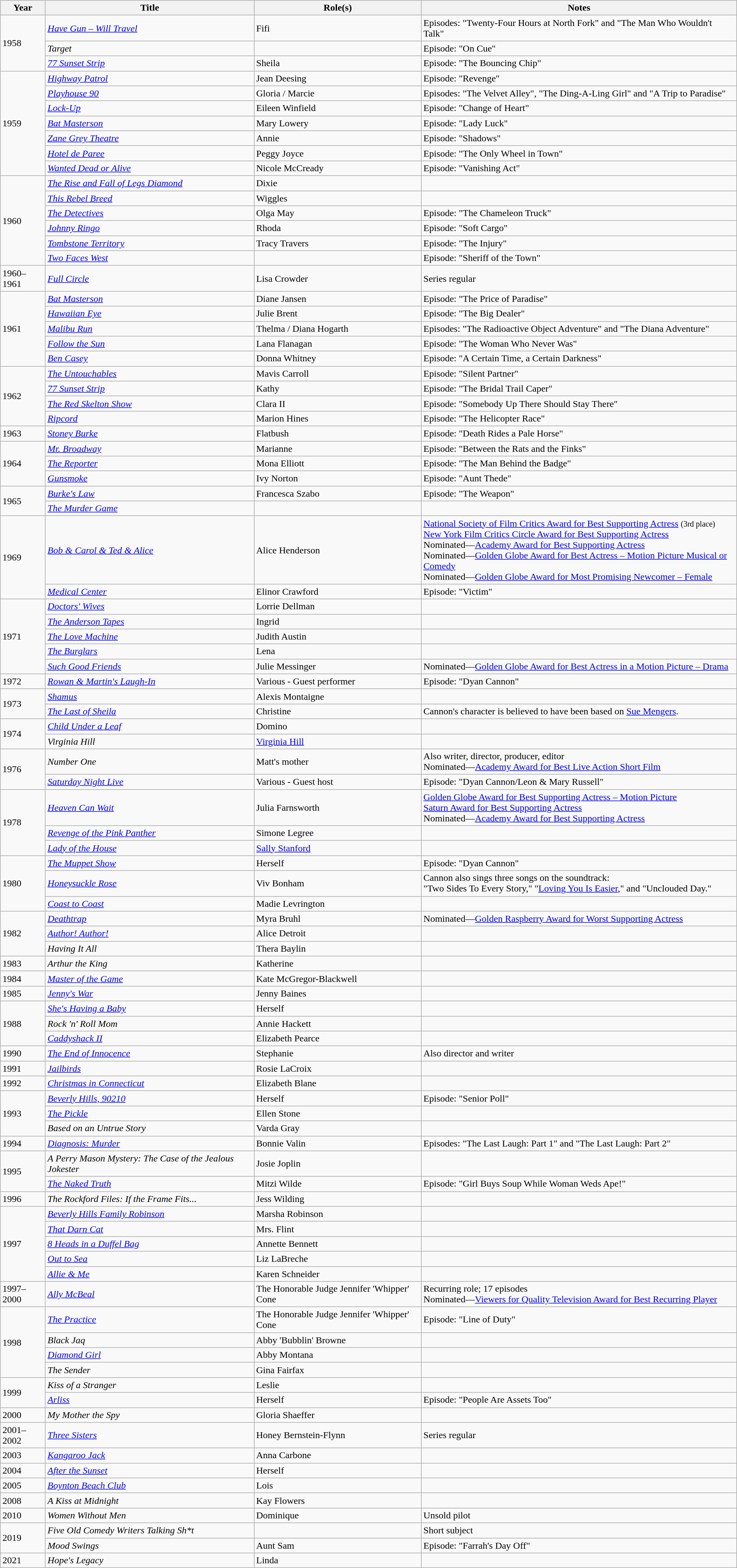<table class="wikitable sortable">
<tr>
<th>Year</th>
<th>Title</th>
<th>Role(s)</th>
<th class="unsortable">Notes</th>
</tr>
<tr>
<td rowspan=3>1958</td>
<td><em><a href='#'>Have Gun – Will Travel</a></em></td>
<td>Fifi</td>
<td>Episodes: "Twenty-Four Hours at North Fork" and "The Man Who Wouldn't Talk"</td>
</tr>
<tr>
<td><em>Target</em></td>
<td></td>
<td>Episode: "On Cue"</td>
</tr>
<tr>
<td><em><a href='#'>77 Sunset Strip</a></em></td>
<td>Sheila</td>
<td>Episode: "The Bouncing Chip"</td>
</tr>
<tr>
<td rowspan=7>1959</td>
<td><em><a href='#'>Highway Patrol</a></em></td>
<td>Jean Deesing</td>
<td>Episode: "Revenge"</td>
</tr>
<tr>
<td><em><a href='#'>Playhouse 90</a></em></td>
<td>Gloria / Marcie</td>
<td>Episodes: "The Velvet Alley", "The Ding-A-Ling Girl" and "A Trip to Paradise"</td>
</tr>
<tr>
<td><em><a href='#'>Lock-Up</a></em></td>
<td>Eileen Winfield</td>
<td>Episode: "Change of Heart"</td>
</tr>
<tr>
<td><em><a href='#'>Bat Masterson</a></em></td>
<td>Mary Lowery</td>
<td>Episode: "Lady Luck"</td>
</tr>
<tr>
<td><em><a href='#'>Zane Grey Theatre</a></em></td>
<td>Annie</td>
<td>Episode: "Shadows"</td>
</tr>
<tr>
<td><em><a href='#'>Hotel de Paree</a></em></td>
<td>Peggy Joyce</td>
<td>Episode: "The Only Wheel in Town"</td>
</tr>
<tr>
<td><em><a href='#'>Wanted Dead or Alive</a></em></td>
<td>Nicole McCready</td>
<td>Episode: "Vanishing Act"</td>
</tr>
<tr>
<td rowspan=6>1960</td>
<td><em><a href='#'>The Rise and Fall of Legs Diamond</a></em></td>
<td>Dixie</td>
<td></td>
</tr>
<tr>
<td><em><a href='#'>This Rebel Breed</a></em></td>
<td>Wiggles</td>
<td></td>
</tr>
<tr>
<td><em><a href='#'>The Detectives</a></em></td>
<td>Olga May</td>
<td>Episode: "The Chameleon Truck"</td>
</tr>
<tr>
<td><em><a href='#'>Johnny Ringo</a></em></td>
<td>Rhoda</td>
<td>Episode: "Soft Cargo"</td>
</tr>
<tr>
<td><em><a href='#'>Tombstone Territory</a></em></td>
<td>Tracy Travers</td>
<td>Episode: "The Injury"</td>
</tr>
<tr>
<td><em><a href='#'>Two Faces West</a></em></td>
<td></td>
<td>Episode: "Sheriff of the Town"</td>
</tr>
<tr>
<td>1960–1961</td>
<td><em><a href='#'>Full Circle</a></em></td>
<td>Lisa Crowder</td>
<td>Series regular</td>
</tr>
<tr>
<td rowspan=5>1961</td>
<td><em><a href='#'>Bat Masterson</a></em></td>
<td>Diane Jansen</td>
<td>Episode: "The Price of Paradise"</td>
</tr>
<tr>
<td><em><a href='#'>Hawaiian Eye</a></em></td>
<td>Julie Brent</td>
<td>Episode: "The Big Dealer"</td>
</tr>
<tr>
<td><em><a href='#'>Malibu Run</a></em></td>
<td>Thelma / Diana Hogarth</td>
<td>Episodes: "The Radioactive Object Adventure" and "The Diana Adventure"</td>
</tr>
<tr>
<td><em><a href='#'>Follow the Sun</a></em></td>
<td>Lana Flanagan</td>
<td>Episode: "The Woman Who Never Was"</td>
</tr>
<tr>
<td><em><a href='#'>Ben Casey</a></em></td>
<td>Donna Whitney</td>
<td>Episode: "A Certain Time, a Certain Darkness"</td>
</tr>
<tr>
<td rowspan=4>1962</td>
<td><em><a href='#'>The Untouchables</a></em></td>
<td>Mavis Carroll</td>
<td>Episode: "Silent Partner"</td>
</tr>
<tr>
<td><em><a href='#'>77 Sunset Strip</a></em></td>
<td>Kathy</td>
<td>Episode: "The Bridal Trail Caper"</td>
</tr>
<tr>
<td><em><a href='#'>The Red Skelton Show</a></em></td>
<td>Clara II</td>
<td>Episode: "Somebody Up There Should Stay There"</td>
</tr>
<tr>
<td><em><a href='#'>Ripcord</a></em></td>
<td>Marion Hines</td>
<td>Episode: "The Helicopter Race"</td>
</tr>
<tr>
<td>1963</td>
<td><em><a href='#'>Stoney Burke</a></em></td>
<td>Flatbush</td>
<td>Episode: "Death Rides a Pale Horse"</td>
</tr>
<tr>
<td rowspan=3>1964</td>
<td><em><a href='#'>Mr. Broadway</a></em></td>
<td>Marianne</td>
<td>Episode: "Between the Rats and the Finks"</td>
</tr>
<tr>
<td><em><a href='#'>The Reporter</a></em></td>
<td>Mona Elliott</td>
<td>Episode: "The Man Behind the Badge"</td>
</tr>
<tr>
<td><em><a href='#'>Gunsmoke</a></em></td>
<td>Ivy Norton</td>
<td>Episode: "Aunt Thede"</td>
</tr>
<tr>
<td rowspan=2>1965</td>
<td><em><a href='#'>Burke's Law</a></em></td>
<td>Francesca Szabo</td>
<td>Episode: "The Weapon"</td>
</tr>
<tr>
<td><em><a href='#'>The Murder Game</a></em></td>
<td></td>
<td></td>
</tr>
<tr>
<td rowspan=2>1969</td>
<td><em><a href='#'>Bob & Carol & Ted & Alice</a></em></td>
<td>Alice Henderson</td>
<td><a href='#'>National Society of Film Critics Award for Best Supporting Actress</a> <small>(3rd place)</small><br><a href='#'>New York Film Critics Circle Award for Best Supporting Actress</a><br>Nominated—<a href='#'>Academy Award for Best Supporting Actress</a><br>Nominated—<a href='#'>Golden Globe Award for Best Actress – Motion Picture Musical or Comedy</a><br>Nominated—<a href='#'>Golden Globe Award for Most Promising Newcomer – Female</a></td>
</tr>
<tr>
<td><em><a href='#'>Medical Center</a></em></td>
<td>Elinor Crawford</td>
<td>Episode: "Victim"</td>
</tr>
<tr>
<td rowspan=5>1971</td>
<td><em><a href='#'>Doctors' Wives</a></em></td>
<td>Lorrie Dellman</td>
<td></td>
</tr>
<tr>
<td><em><a href='#'>The Anderson Tapes</a></em></td>
<td>Ingrid</td>
<td></td>
</tr>
<tr>
<td><em><a href='#'>The Love Machine</a></em></td>
<td>Judith Austin</td>
<td></td>
</tr>
<tr>
<td><em><a href='#'>The Burglars</a></em></td>
<td>Lena</td>
<td></td>
</tr>
<tr>
<td><em><a href='#'>Such Good Friends</a></em></td>
<td>Julie Messinger</td>
<td>Nominated—<a href='#'>Golden Globe Award for Best Actress in a Motion Picture – Drama</a></td>
</tr>
<tr>
<td>1972</td>
<td><em><a href='#'>Rowan & Martin's Laugh-In</a></em></td>
<td>Various - Guest performer</td>
<td>Episode: "Dyan Cannon"</td>
</tr>
<tr>
<td rowspan=2>1973</td>
<td><em><a href='#'>Shamus</a></em></td>
<td>Alexis Montaigne</td>
<td></td>
</tr>
<tr>
<td><em><a href='#'>The Last of Sheila</a></em></td>
<td>Christine</td>
<td>Cannon's character is believed to have been based on <a href='#'>Sue Mengers</a>.</td>
</tr>
<tr>
<td rowspan=2>1974</td>
<td><em><a href='#'>Child Under a Leaf</a></em></td>
<td>Domino</td>
<td></td>
</tr>
<tr>
<td><em>Virginia Hill</em></td>
<td><a href='#'>Virginia Hill</a></td>
<td></td>
</tr>
<tr>
<td rowspan=2>1976</td>
<td><em>Number One</em></td>
<td>Matt's mother</td>
<td>Also writer, director, producer, editor<br>Nominated—<a href='#'>Academy Award for Best Live Action Short Film</a></td>
</tr>
<tr>
<td><em><a href='#'>Saturday Night Live</a></em></td>
<td>Various - Guest host</td>
<td>Episode: "Dyan Cannon/Leon & Mary Russell"</td>
</tr>
<tr>
<td rowspan=3>1978</td>
<td><em><a href='#'>Heaven Can Wait</a></em></td>
<td>Julia Farnsworth</td>
<td><a href='#'>Golden Globe Award for Best Supporting Actress – Motion Picture</a><br><a href='#'>Saturn Award for Best Supporting Actress</a><br>Nominated—<a href='#'>Academy Award for Best Supporting Actress</a></td>
</tr>
<tr>
<td><em><a href='#'>Revenge of the Pink Panther</a></em></td>
<td>Simone Legree</td>
<td></td>
</tr>
<tr>
<td><em><a href='#'>Lady of the House</a></em></td>
<td><a href='#'>Sally Stanford</a></td>
<td></td>
</tr>
<tr>
<td rowspan=3>1980</td>
<td><em><a href='#'>The Muppet Show</a></em></td>
<td>Herself</td>
<td>Episode: "Dyan Cannon"</td>
</tr>
<tr>
<td><em><a href='#'>Honeysuckle Rose</a></em></td>
<td>Viv Bonham</td>
<td>Cannon also sings three songs on the soundtrack:<br>"Two Sides To Every Story," "<a href='#'>Loving You Is Easier</a>," and "Unclouded Day."</td>
</tr>
<tr>
<td><em><a href='#'>Coast to Coast</a></em></td>
<td>Madie Levrington</td>
<td></td>
</tr>
<tr>
<td rowspan=3>1982</td>
<td><em><a href='#'>Deathtrap</a></em></td>
<td>Myra Bruhl</td>
<td>Nominated—<a href='#'>Golden Raspberry Award for Worst Supporting Actress</a></td>
</tr>
<tr>
<td><em><a href='#'>Author! Author!</a></em></td>
<td>Alice Detroit</td>
<td></td>
</tr>
<tr>
<td><em>Having It All</em></td>
<td>Thera Baylin</td>
<td></td>
</tr>
<tr>
<td>1983</td>
<td><em>Arthur the King</em></td>
<td>Katherine</td>
<td></td>
</tr>
<tr>
<td>1984</td>
<td><em><a href='#'>Master of the Game</a></em></td>
<td>Kate McGregor-Blackwell</td>
<td></td>
</tr>
<tr>
<td>1985</td>
<td><em><a href='#'>Jenny's War</a></em></td>
<td>Jenny Baines</td>
<td></td>
</tr>
<tr>
<td rowspan=3>1988</td>
<td><em><a href='#'>She's Having a Baby</a></em></td>
<td>Herself</td>
<td></td>
</tr>
<tr>
<td><em>Rock 'n' Roll Mom</em></td>
<td>Annie Hackett</td>
<td></td>
</tr>
<tr>
<td><em><a href='#'>Caddyshack II</a></em></td>
<td>Elizabeth Pearce</td>
<td></td>
</tr>
<tr>
<td>1990</td>
<td><em><a href='#'>The End of Innocence</a></em></td>
<td>Stephanie</td>
<td>Also director and writer</td>
</tr>
<tr>
<td>1991</td>
<td><em><a href='#'>Jailbirds</a></em></td>
<td>Rosie LaCroix</td>
<td></td>
</tr>
<tr>
<td>1992</td>
<td><em><a href='#'>Christmas in Connecticut</a></em></td>
<td>Elizabeth Blane</td>
<td></td>
</tr>
<tr>
<td rowspan=3>1993</td>
<td><em><a href='#'>Beverly Hills, 90210</a></em></td>
<td>Herself</td>
<td>Episode: "Senior Poll"</td>
</tr>
<tr>
<td><em><a href='#'>The Pickle</a></em></td>
<td>Ellen Stone</td>
<td></td>
</tr>
<tr>
<td><em>Based on an Untrue Story</em></td>
<td>Varda Gray</td>
<td></td>
</tr>
<tr>
<td>1994</td>
<td><em><a href='#'>Diagnosis: Murder</a></em></td>
<td>Bonnie Valin</td>
<td>Episodes: "The Last Laugh: Part 1" and "The Last Laugh: Part 2"</td>
</tr>
<tr>
<td rowspan=2>1995</td>
<td><em>A Perry Mason Mystery: The Case of the Jealous Jokester</em></td>
<td>Josie Joplin</td>
<td></td>
</tr>
<tr>
<td><em><a href='#'>The Naked Truth</a></em></td>
<td>Mitzi Wilde</td>
<td>Episode: "Girl Buys Soup While Woman Weds Ape!"</td>
</tr>
<tr>
<td>1996</td>
<td><em>The Rockford Files: If the Frame Fits...</em></td>
<td>Jess Wilding</td>
<td></td>
</tr>
<tr>
<td rowspan=5>1997</td>
<td><em><a href='#'>Beverly Hills Family Robinson</a></em></td>
<td>Marsha Robinson</td>
<td></td>
</tr>
<tr>
<td><em><a href='#'>That Darn Cat</a></em></td>
<td>Mrs. Flint</td>
<td></td>
</tr>
<tr>
<td><em><a href='#'>8 Heads in a Duffel Bag</a></em></td>
<td>Annette Bennett</td>
<td></td>
</tr>
<tr>
<td><em><a href='#'>Out to Sea</a></em></td>
<td>Liz LaBreche</td>
<td></td>
</tr>
<tr>
<td><em><a href='#'>Allie & Me</a></em></td>
<td>Karen Schneider</td>
<td></td>
</tr>
<tr>
<td>1997–2000</td>
<td><em><a href='#'>Ally McBeal</a></em></td>
<td>The Honorable Judge Jennifer 'Whipper' Cone</td>
<td>Recurring role; 17 episodes<br>Nominated—<a href='#'>Viewers for Quality Television Award for Best Recurring Player</a></td>
</tr>
<tr>
<td rowspan=4>1998</td>
<td><em><a href='#'>The Practice</a></em></td>
<td>The Honorable Judge Jennifer 'Whipper' Cone</td>
<td>Episode: "Line of Duty"</td>
</tr>
<tr>
<td><em>Black Jaq</em></td>
<td>Abby 'Bubblin' Browne</td>
<td></td>
</tr>
<tr>
<td><em><a href='#'>Diamond Girl</a></em></td>
<td>Abby Montana</td>
<td></td>
</tr>
<tr>
<td><em>The Sender</em></td>
<td>Gina Fairfax</td>
<td></td>
</tr>
<tr>
<td rowspan=2>1999</td>
<td><em>Kiss of a Stranger</em></td>
<td>Leslie</td>
<td></td>
</tr>
<tr>
<td><em><a href='#'>Arliss</a></em></td>
<td>Herself</td>
<td>Episode: "People Are Assets Too"</td>
</tr>
<tr>
<td>2000</td>
<td><em>My Mother the Spy</em></td>
<td>Gloria Shaeffer</td>
<td></td>
</tr>
<tr>
<td>2001–2002</td>
<td><em><a href='#'>Three Sisters</a></em></td>
<td>Honey Bernstein-Flynn</td>
<td>Series regular</td>
</tr>
<tr>
<td>2003</td>
<td><em><a href='#'>Kangaroo Jack</a></em></td>
<td>Anna Carbone</td>
<td></td>
</tr>
<tr>
<td>2004</td>
<td><em><a href='#'>After the Sunset</a></em></td>
<td>Herself</td>
<td></td>
</tr>
<tr>
<td>2005</td>
<td><em><a href='#'>Boynton Beach Club</a></em></td>
<td>Lois</td>
<td></td>
</tr>
<tr>
<td>2008</td>
<td><em>A Kiss at Midnight</em></td>
<td>Kay Flowers</td>
<td></td>
</tr>
<tr>
<td>2010</td>
<td><em>Women Without Men</em></td>
<td>Dominique</td>
<td>Unsold pilot</td>
</tr>
<tr>
<td rowspan=2>2019</td>
<td><em>Five Old Comedy Writers Talking Sh*t</em></td>
<td></td>
<td>Short subject</td>
</tr>
<tr>
<td><em>Mood Swings</em></td>
<td>Aunt Sam</td>
<td>Episode: "Farrah's Day Off"</td>
</tr>
<tr>
<td>2021</td>
<td><em>Hope's Legacy</em></td>
<td>Linda</td>
<td></td>
</tr>
</table>
